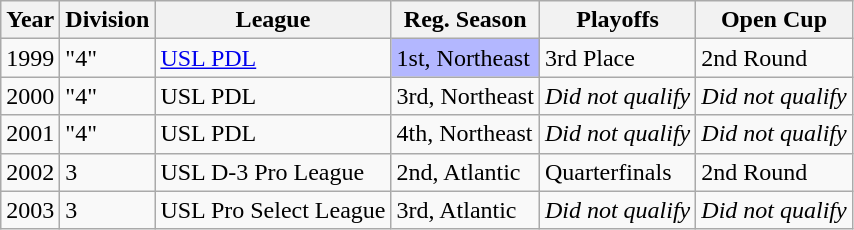<table class="wikitable">
<tr>
<th>Year</th>
<th>Division</th>
<th>League</th>
<th>Reg. Season</th>
<th>Playoffs</th>
<th>Open Cup</th>
</tr>
<tr>
<td>1999</td>
<td>"4"</td>
<td><a href='#'>USL PDL</a></td>
<td bgcolor="B3B7FF">1st, Northeast</td>
<td>3rd Place</td>
<td>2nd Round</td>
</tr>
<tr>
<td>2000</td>
<td>"4"</td>
<td>USL PDL</td>
<td>3rd, Northeast</td>
<td><em>Did not qualify</em></td>
<td><em>Did not qualify</em></td>
</tr>
<tr>
<td>2001</td>
<td>"4"</td>
<td>USL PDL</td>
<td>4th, Northeast</td>
<td><em>Did not qualify</em></td>
<td><em>Did not qualify</em></td>
</tr>
<tr>
<td>2002</td>
<td>3</td>
<td>USL D-3 Pro League</td>
<td>2nd, Atlantic</td>
<td>Quarterfinals</td>
<td>2nd Round</td>
</tr>
<tr>
<td>2003</td>
<td>3</td>
<td>USL Pro Select League</td>
<td>3rd, Atlantic</td>
<td><em>Did not qualify</em></td>
<td><em>Did not qualify</em></td>
</tr>
</table>
